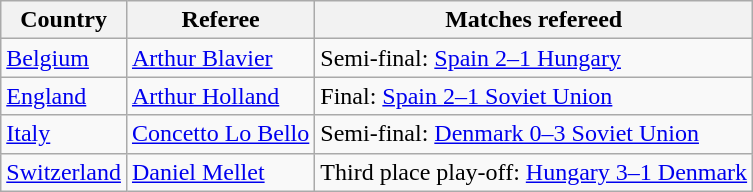<table class="wikitable">
<tr>
<th>Country</th>
<th>Referee</th>
<th>Matches refereed</th>
</tr>
<tr>
<td> <a href='#'>Belgium</a></td>
<td><a href='#'>Arthur Blavier</a></td>
<td>Semi-final: <a href='#'>Spain 2–1 Hungary</a></td>
</tr>
<tr>
<td> <a href='#'>England</a></td>
<td><a href='#'>Arthur Holland</a></td>
<td>Final: <a href='#'>Spain 2–1 Soviet Union</a></td>
</tr>
<tr>
<td> <a href='#'>Italy</a></td>
<td><a href='#'>Concetto Lo Bello</a></td>
<td>Semi-final: <a href='#'>Denmark 0–3 Soviet Union</a></td>
</tr>
<tr>
<td> <a href='#'>Switzerland</a></td>
<td><a href='#'>Daniel Mellet</a></td>
<td>Third place play-off: <a href='#'>Hungary 3–1 Denmark</a></td>
</tr>
</table>
